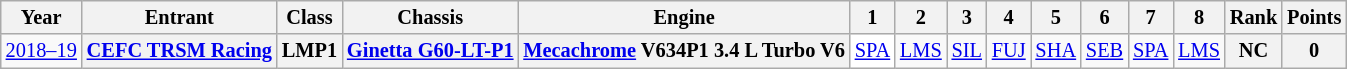<table class="wikitable" style="text-align:center; font-size:85%">
<tr>
<th>Year</th>
<th>Entrant</th>
<th>Class</th>
<th>Chassis</th>
<th>Engine</th>
<th>1</th>
<th>2</th>
<th>3</th>
<th>4</th>
<th>5</th>
<th>6</th>
<th>7</th>
<th>8</th>
<th>Rank</th>
<th>Points</th>
</tr>
<tr>
<td nowrap><a href='#'>2018–19</a></td>
<th nowrap><a href='#'>CEFC TRSM Racing</a></th>
<th>LMP1</th>
<th nowrap><a href='#'>Ginetta G60-LT-P1</a></th>
<th nowrap><a href='#'>Mecachrome</a> V634P1 3.4 L Turbo V6</th>
<td style="background:#FFFFFF;"><a href='#'>SPA</a><br></td>
<td><a href='#'>LMS</a></td>
<td><a href='#'>SIL</a></td>
<td><a href='#'>FUJ</a></td>
<td><a href='#'>SHA</a></td>
<td><a href='#'>SEB</a></td>
<td><a href='#'>SPA</a></td>
<td><a href='#'>LMS</a></td>
<th>NC</th>
<th>0</th>
</tr>
</table>
